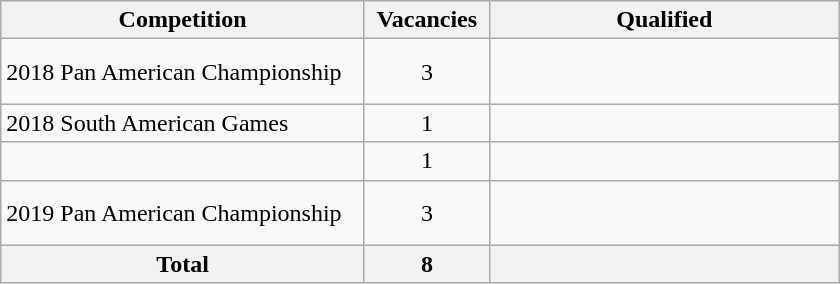<table class = "wikitable" width=560>
<tr>
<th width=300>Competition</th>
<th width=80>Vacancies</th>
<th width=300>Qualified</th>
</tr>
<tr>
<td>2018 Pan American Championship</td>
<td align="center">3</td>
<td><br><br></td>
</tr>
<tr>
<td>2018 South American Games</td>
<td align="center">1</td>
<td></td>
</tr>
<tr>
<td></td>
<td align="center">1</td>
<td></td>
</tr>
<tr>
<td>2019 Pan American Championship</td>
<td align="center">3</td>
<td><br><br></td>
</tr>
<tr>
<th>Total</th>
<th>8</th>
<th></th>
</tr>
</table>
